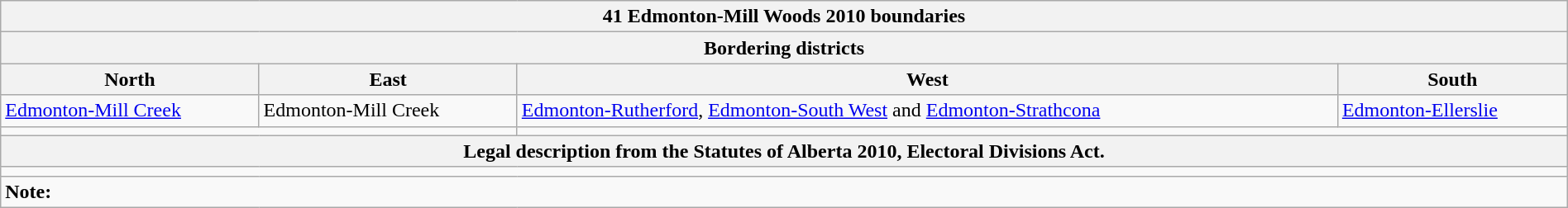<table class="wikitable collapsible collapsed" style="width:100%;">
<tr>
<th colspan=4>41 Edmonton-Mill Woods 2010 boundaries</th>
</tr>
<tr>
<th colspan=4>Bordering districts</th>
</tr>
<tr>
<th>North</th>
<th>East</th>
<th>West</th>
<th>South</th>
</tr>
<tr>
<td><a href='#'>Edmonton-Mill Creek</a></td>
<td>Edmonton-Mill Creek</td>
<td><a href='#'>Edmonton-Rutherford</a>, <a href='#'>Edmonton-South West</a> and <a href='#'>Edmonton-Strathcona</a></td>
<td><a href='#'>Edmonton-Ellerslie</a></td>
</tr>
<tr>
<td colspan=2 align=center></td>
<td colspan=2 align=center></td>
</tr>
<tr>
<th colspan=4>Legal description from the Statutes of Alberta 2010, Electoral Divisions Act.</th>
</tr>
<tr>
<td colspan=4></td>
</tr>
<tr>
<td colspan=4><strong>Note:</strong></td>
</tr>
</table>
